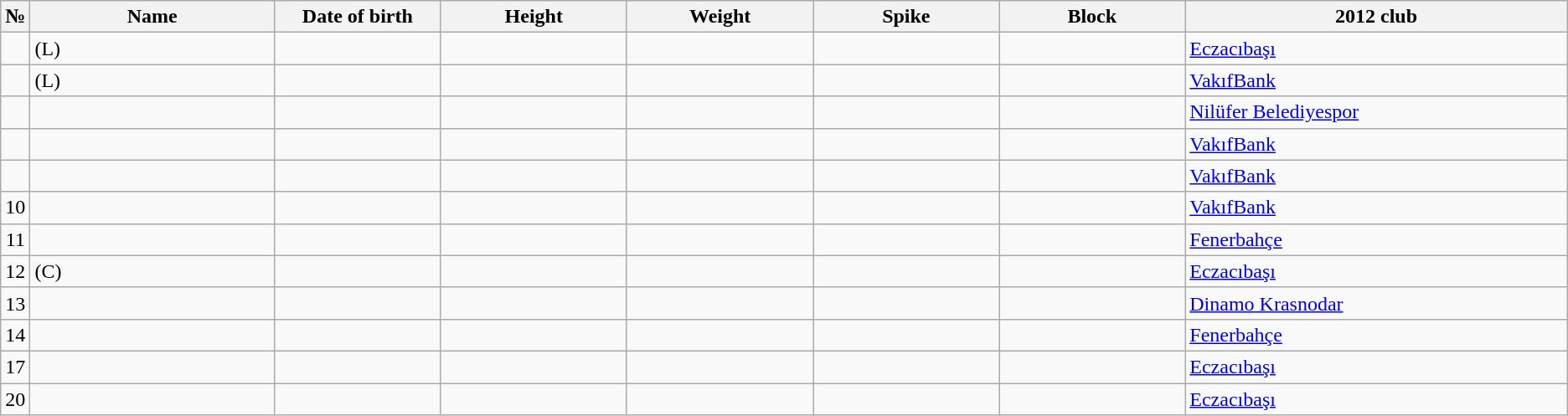<table class="wikitable sortable" style="font-size:100%; text-align:center;">
<tr>
<th>№</th>
<th style="width:12em">Name</th>
<th style="width:8em">Date of birth</th>
<th style="width:9em">Height</th>
<th style="width:9em">Weight</th>
<th style="width:9em">Spike</th>
<th style="width:9em">Block</th>
<th style="width:19em">2012 club</th>
</tr>
<tr>
<td></td>
<td style="text-align:left;"> (L)</td>
<td style="text-align:right;"></td>
<td></td>
<td></td>
<td></td>
<td></td>
<td style="text-align:left;"> <a href='#'>Eczacıbaşı</a></td>
</tr>
<tr>
<td></td>
<td style="text-align:left;"> (L)</td>
<td style="text-align:right;"></td>
<td></td>
<td></td>
<td></td>
<td></td>
<td style="text-align:left;"> <a href='#'>VakıfBank</a></td>
</tr>
<tr>
<td></td>
<td style="text-align:left;"></td>
<td style="text-align:right;"></td>
<td></td>
<td></td>
<td></td>
<td></td>
<td style="text-align:left;"> <a href='#'>Nilüfer Belediyespor</a></td>
</tr>
<tr>
<td></td>
<td style="text-align:left;"></td>
<td style="text-align:right;"></td>
<td></td>
<td></td>
<td></td>
<td></td>
<td style="text-align:left;"> <a href='#'>VakıfBank</a></td>
</tr>
<tr>
<td></td>
<td style="text-align:left;"></td>
<td style="text-align:right;"></td>
<td></td>
<td></td>
<td></td>
<td></td>
<td style="text-align:left;"> <a href='#'>VakıfBank</a></td>
</tr>
<tr>
<td>10</td>
<td style="text-align:left;"></td>
<td style="text-align:right;"></td>
<td></td>
<td></td>
<td></td>
<td></td>
<td style="text-align:left;"> <a href='#'>VakıfBank</a></td>
</tr>
<tr>
<td>11</td>
<td style="text-align:left;"></td>
<td style="text-align:right;"></td>
<td></td>
<td></td>
<td></td>
<td></td>
<td style="text-align:left;"> <a href='#'>Fenerbahçe</a></td>
</tr>
<tr>
<td>12</td>
<td style="text-align:left;"> (C)</td>
<td style="text-align:right;"></td>
<td></td>
<td></td>
<td></td>
<td></td>
<td style="text-align:left;"> <a href='#'>Eczacıbaşı</a></td>
</tr>
<tr>
<td>13</td>
<td style="text-align:left;"></td>
<td style="text-align:right;"></td>
<td></td>
<td></td>
<td></td>
<td></td>
<td style="text-align:left;"> <a href='#'>Dinamo Krasnodar</a></td>
</tr>
<tr>
<td>14</td>
<td style="text-align:left;"></td>
<td style="text-align:right;"></td>
<td></td>
<td></td>
<td></td>
<td></td>
<td style="text-align:left;"> <a href='#'>Fenerbahçe</a></td>
</tr>
<tr>
<td>17</td>
<td style="text-align:left;"></td>
<td style="text-align:right;"></td>
<td></td>
<td></td>
<td></td>
<td></td>
<td style="text-align:left;"> <a href='#'>Eczacıbaşı</a></td>
</tr>
<tr>
<td>20</td>
<td style="text-align:left;"></td>
<td style="text-align:right;"></td>
<td></td>
<td></td>
<td></td>
<td></td>
<td style="text-align:left;"> <a href='#'>Eczacıbaşı</a></td>
</tr>
</table>
